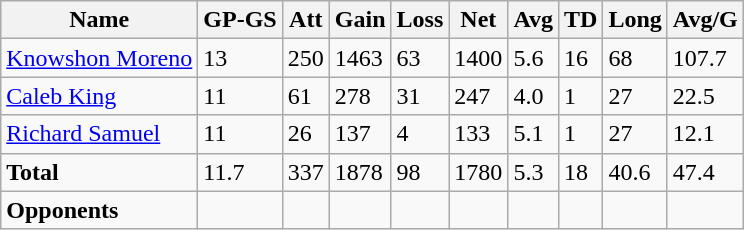<table class="wikitable" style="white-space:nowrap;">
<tr>
<th>Name</th>
<th>GP-GS</th>
<th>Att</th>
<th>Gain</th>
<th>Loss</th>
<th>Net</th>
<th>Avg</th>
<th>TD</th>
<th>Long</th>
<th>Avg/G</th>
</tr>
<tr>
<td><a href='#'>Knowshon Moreno</a></td>
<td>13</td>
<td>250</td>
<td>1463</td>
<td>63</td>
<td>1400</td>
<td>5.6</td>
<td>16</td>
<td>68</td>
<td>107.7</td>
</tr>
<tr>
<td><a href='#'>Caleb King</a></td>
<td>11</td>
<td>61</td>
<td>278</td>
<td>31</td>
<td>247</td>
<td>4.0</td>
<td>1</td>
<td>27</td>
<td>22.5</td>
</tr>
<tr>
<td><a href='#'>Richard Samuel</a></td>
<td>11</td>
<td>26</td>
<td>137</td>
<td>4</td>
<td>133</td>
<td>5.1</td>
<td>1</td>
<td>27</td>
<td>12.1</td>
</tr>
<tr>
<td><strong>Total</strong></td>
<td>11.7</td>
<td>337</td>
<td>1878</td>
<td>98</td>
<td>1780</td>
<td>5.3</td>
<td>18</td>
<td>40.6</td>
<td>47.4</td>
</tr>
<tr>
<td><strong>Opponents</strong></td>
<td> </td>
<td> </td>
<td> </td>
<td> </td>
<td> </td>
<td> </td>
<td> </td>
<td> </td>
<td> </td>
</tr>
</table>
